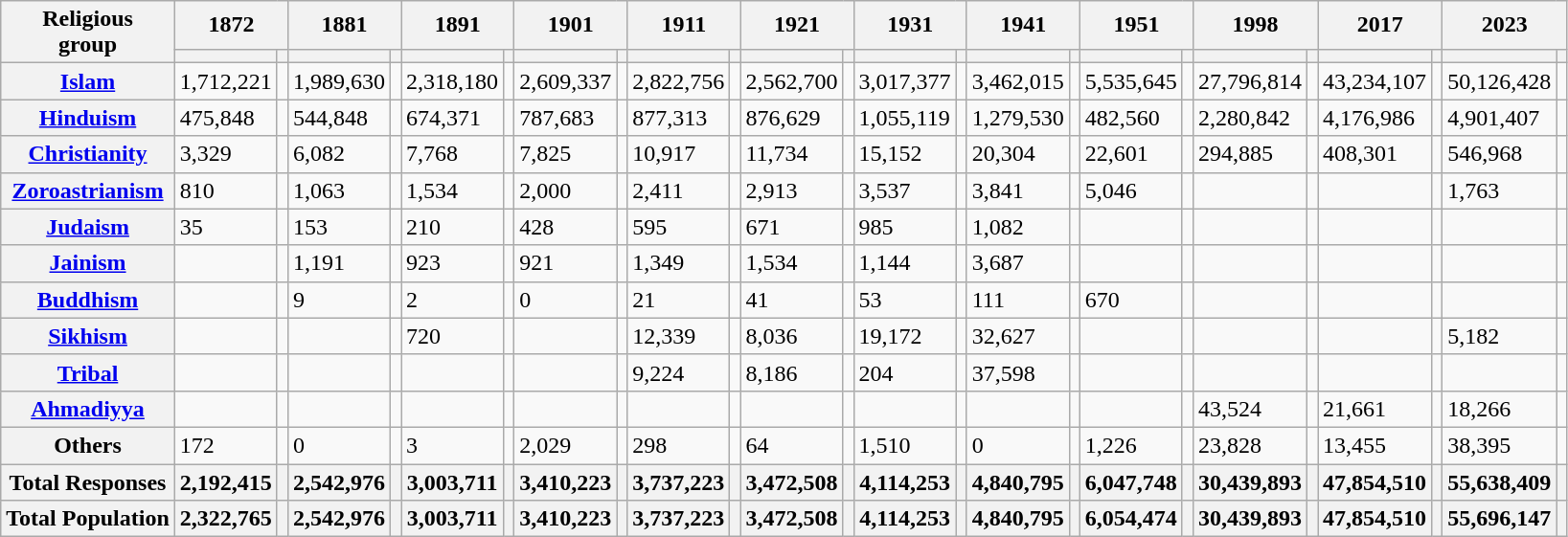<table class="wikitable sortable">
<tr>
<th rowspan="2">Religious<br>group</th>
<th colspan="2">1872</th>
<th colspan="2">1881</th>
<th colspan="2">1891</th>
<th colspan="2">1901</th>
<th colspan="2">1911</th>
<th colspan="2">1921</th>
<th colspan="2">1931</th>
<th colspan="2">1941</th>
<th colspan="2">1951</th>
<th colspan="2">1998</th>
<th colspan="2">2017</th>
<th colspan="2">2023</th>
</tr>
<tr>
<th><a href='#'></a></th>
<th></th>
<th></th>
<th></th>
<th></th>
<th></th>
<th></th>
<th></th>
<th></th>
<th></th>
<th></th>
<th></th>
<th></th>
<th></th>
<th></th>
<th></th>
<th></th>
<th></th>
<th></th>
<th></th>
<th></th>
<th></th>
<th></th>
<th></th>
</tr>
<tr>
<th><a href='#'>Islam</a> </th>
<td>1,712,221</td>
<td></td>
<td>1,989,630</td>
<td></td>
<td>2,318,180</td>
<td></td>
<td>2,609,337</td>
<td></td>
<td>2,822,756</td>
<td></td>
<td>2,562,700</td>
<td></td>
<td>3,017,377</td>
<td></td>
<td>3,462,015</td>
<td></td>
<td>5,535,645</td>
<td></td>
<td>27,796,814</td>
<td></td>
<td>43,234,107</td>
<td></td>
<td>50,126,428</td>
<td></td>
</tr>
<tr>
<th><a href='#'>Hinduism</a> </th>
<td>475,848</td>
<td></td>
<td>544,848</td>
<td></td>
<td>674,371</td>
<td></td>
<td>787,683</td>
<td></td>
<td>877,313</td>
<td></td>
<td>876,629</td>
<td></td>
<td>1,055,119</td>
<td></td>
<td>1,279,530</td>
<td></td>
<td>482,560</td>
<td></td>
<td>2,280,842</td>
<td></td>
<td>4,176,986</td>
<td></td>
<td>4,901,407</td>
<td></td>
</tr>
<tr>
<th><a href='#'>Christianity</a> </th>
<td>3,329</td>
<td></td>
<td>6,082</td>
<td></td>
<td>7,768</td>
<td></td>
<td>7,825</td>
<td></td>
<td>10,917</td>
<td></td>
<td>11,734</td>
<td></td>
<td>15,152</td>
<td></td>
<td>20,304</td>
<td></td>
<td>22,601</td>
<td></td>
<td>294,885</td>
<td></td>
<td>408,301</td>
<td></td>
<td>546,968</td>
<td></td>
</tr>
<tr>
<th><a href='#'>Zoroastrianism</a> </th>
<td>810</td>
<td></td>
<td>1,063</td>
<td></td>
<td>1,534</td>
<td></td>
<td>2,000</td>
<td></td>
<td>2,411</td>
<td></td>
<td>2,913</td>
<td></td>
<td>3,537</td>
<td></td>
<td>3,841</td>
<td></td>
<td>5,046</td>
<td></td>
<td></td>
<td></td>
<td></td>
<td></td>
<td>1,763</td>
<td></td>
</tr>
<tr>
<th><a href='#'>Judaism</a> </th>
<td>35</td>
<td></td>
<td>153</td>
<td></td>
<td>210</td>
<td></td>
<td>428</td>
<td></td>
<td>595</td>
<td></td>
<td>671</td>
<td></td>
<td>985</td>
<td></td>
<td>1,082</td>
<td></td>
<td></td>
<td></td>
<td></td>
<td></td>
<td></td>
<td></td>
<td></td>
<td></td>
</tr>
<tr>
<th><a href='#'>Jainism</a> </th>
<td></td>
<td></td>
<td>1,191</td>
<td></td>
<td>923</td>
<td></td>
<td>921</td>
<td></td>
<td>1,349</td>
<td></td>
<td>1,534</td>
<td></td>
<td>1,144</td>
<td></td>
<td>3,687</td>
<td></td>
<td></td>
<td></td>
<td></td>
<td></td>
<td></td>
<td></td>
<td></td>
<td></td>
</tr>
<tr>
<th><a href='#'>Buddhism</a> </th>
<td></td>
<td></td>
<td>9</td>
<td></td>
<td>2</td>
<td></td>
<td>0</td>
<td></td>
<td>21</td>
<td></td>
<td>41</td>
<td></td>
<td>53</td>
<td></td>
<td>111</td>
<td></td>
<td>670</td>
<td></td>
<td></td>
<td></td>
<td></td>
<td></td>
<td></td>
<td></td>
</tr>
<tr>
<th><a href='#'>Sikhism</a> </th>
<td></td>
<td></td>
<td></td>
<td></td>
<td>720</td>
<td></td>
<td></td>
<td></td>
<td>12,339</td>
<td></td>
<td>8,036</td>
<td></td>
<td>19,172</td>
<td></td>
<td>32,627</td>
<td></td>
<td></td>
<td></td>
<td></td>
<td></td>
<td></td>
<td></td>
<td>5,182</td>
<td></td>
</tr>
<tr>
<th><a href='#'>Tribal</a></th>
<td></td>
<td></td>
<td></td>
<td></td>
<td></td>
<td></td>
<td></td>
<td></td>
<td>9,224</td>
<td></td>
<td>8,186</td>
<td></td>
<td>204</td>
<td></td>
<td>37,598</td>
<td></td>
<td></td>
<td></td>
<td></td>
<td></td>
<td></td>
<td></td>
<td></td>
<td></td>
</tr>
<tr>
<th><a href='#'>Ahmadiyya</a> </th>
<td></td>
<td></td>
<td></td>
<td></td>
<td></td>
<td></td>
<td></td>
<td></td>
<td></td>
<td></td>
<td></td>
<td></td>
<td></td>
<td></td>
<td></td>
<td></td>
<td></td>
<td></td>
<td>43,524</td>
<td></td>
<td>21,661</td>
<td></td>
<td>18,266</td>
<td></td>
</tr>
<tr>
<th>Others</th>
<td>172</td>
<td></td>
<td>0</td>
<td></td>
<td>3</td>
<td></td>
<td>2,029</td>
<td></td>
<td>298</td>
<td></td>
<td>64</td>
<td></td>
<td>1,510</td>
<td></td>
<td>0</td>
<td></td>
<td>1,226</td>
<td></td>
<td>23,828</td>
<td></td>
<td>13,455</td>
<td></td>
<td>38,395</td>
<td></td>
</tr>
<tr class="sortbottom">
<th>Total Responses</th>
<th>2,192,415</th>
<th></th>
<th>2,542,976</th>
<th></th>
<th>3,003,711</th>
<th></th>
<th>3,410,223</th>
<th></th>
<th>3,737,223</th>
<th></th>
<th>3,472,508</th>
<th></th>
<th>4,114,253</th>
<th></th>
<th>4,840,795</th>
<th></th>
<th>6,047,748</th>
<th></th>
<th>30,439,893</th>
<th></th>
<th>47,854,510</th>
<th></th>
<th>55,638,409</th>
<th></th>
</tr>
<tr class="sortbottom">
<th>Total Population</th>
<th>2,322,765</th>
<th></th>
<th>2,542,976</th>
<th></th>
<th>3,003,711</th>
<th></th>
<th>3,410,223</th>
<th></th>
<th>3,737,223</th>
<th></th>
<th>3,472,508</th>
<th></th>
<th>4,114,253</th>
<th></th>
<th>4,840,795</th>
<th></th>
<th>6,054,474</th>
<th></th>
<th>30,439,893</th>
<th></th>
<th>47,854,510</th>
<th></th>
<th>55,696,147</th>
<th></th>
</tr>
</table>
